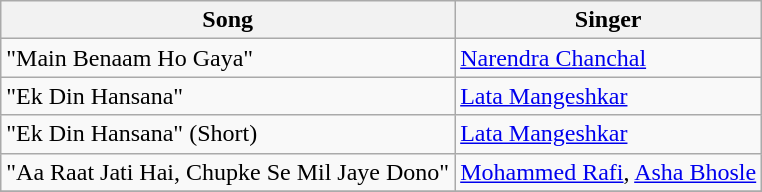<table class="wikitable">
<tr>
<th>Song</th>
<th>Singer</th>
</tr>
<tr>
<td>"Main Benaam Ho Gaya"</td>
<td><a href='#'>Narendra Chanchal</a></td>
</tr>
<tr>
<td>"Ek Din Hansana"</td>
<td><a href='#'>Lata Mangeshkar</a></td>
</tr>
<tr>
<td>"Ek Din Hansana" (Short)</td>
<td><a href='#'>Lata Mangeshkar</a></td>
</tr>
<tr>
<td>"Aa Raat Jati Hai, Chupke Se Mil Jaye Dono"</td>
<td><a href='#'>Mohammed Rafi</a>, <a href='#'>Asha Bhosle</a></td>
</tr>
<tr>
</tr>
</table>
